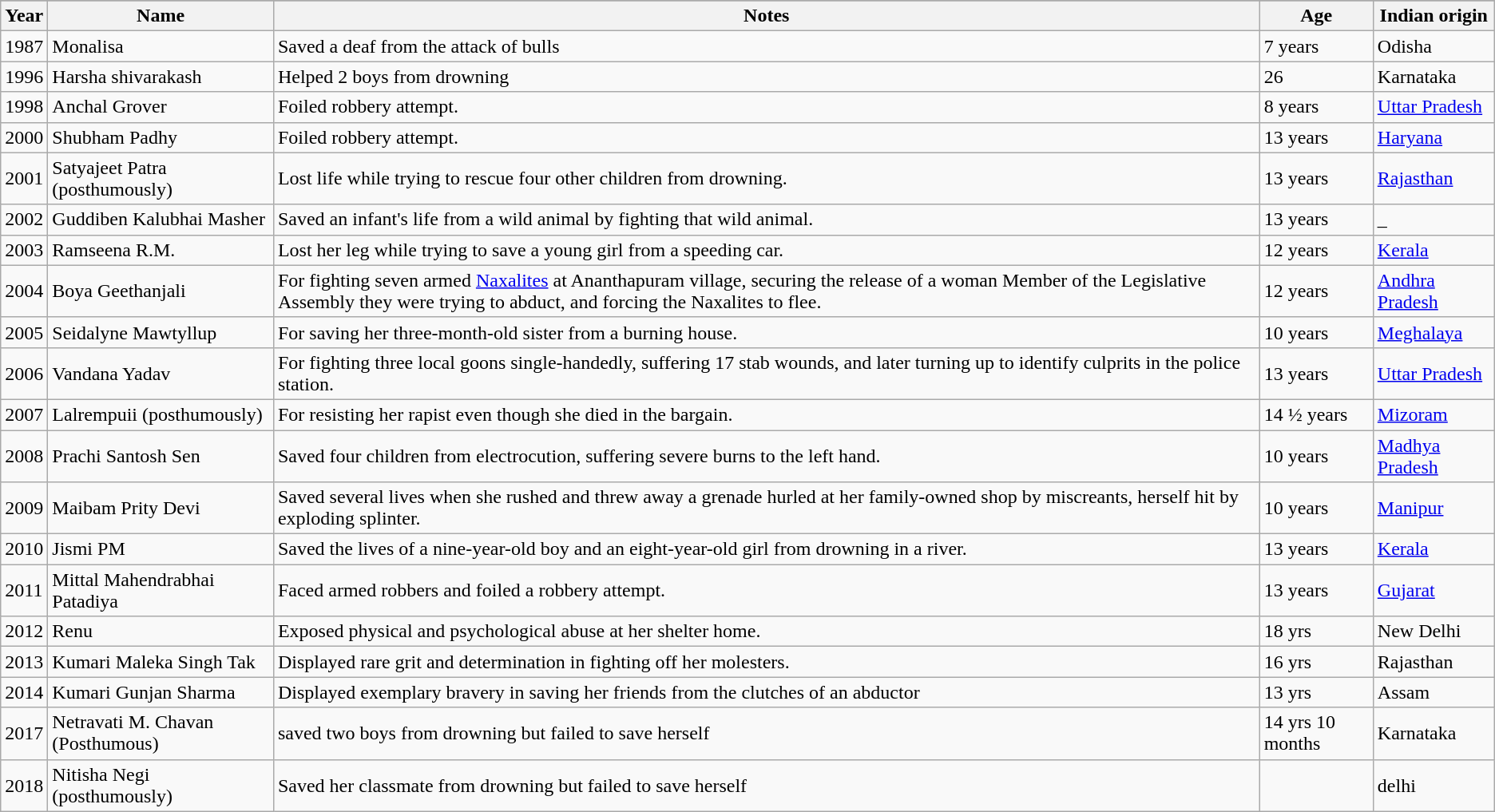<table class="wikitable sortable">
<tr>
</tr>
<tr>
<th>Year</th>
<th>Name</th>
<th>Notes</th>
<th>Age</th>
<th>Indian origin</th>
</tr>
<tr>
<td>1987</td>
<td>Monalisa</td>
<td>Saved a deaf from the attack of bulls</td>
<td>7 years</td>
<td>Odisha</td>
</tr>
<tr>
<td>1996</td>
<td>Harsha shivarakash</td>
<td>Helped 2 boys from drowning</td>
<td>26</td>
<td>Karnataka</td>
</tr>
<tr>
<td>1998</td>
<td>Anchal Grover</td>
<td>Foiled robbery attempt.</td>
<td>8 years</td>
<td><a href='#'>Uttar Pradesh</a></td>
</tr>
<tr>
<td>2000</td>
<td>Shubham Padhy</td>
<td>Foiled robbery attempt.</td>
<td>13 years</td>
<td><a href='#'>Haryana</a></td>
</tr>
<tr>
<td>2001</td>
<td>Satyajeet Patra (posthumously)</td>
<td>Lost life while trying to rescue four other children from drowning.</td>
<td>13 years</td>
<td><a href='#'>Rajasthan</a></td>
</tr>
<tr>
<td>2002</td>
<td>Guddiben Kalubhai Masher</td>
<td>Saved an infant's life from a wild animal by fighting that wild animal.</td>
<td>13 years</td>
<td>_</td>
</tr>
<tr>
<td>2003</td>
<td>Ramseena R.M.</td>
<td>Lost her leg while trying to save a young girl from a speeding car.</td>
<td>12 years</td>
<td><a href='#'>Kerala</a></td>
</tr>
<tr>
<td>2004</td>
<td>Boya Geethanjali</td>
<td>For fighting seven armed <a href='#'>Naxalites</a> at Ananthapuram village, securing the release of a woman Member of the Legislative Assembly they were trying to abduct, and forcing the Naxalites to flee.</td>
<td>12 years</td>
<td><a href='#'>Andhra Pradesh</a></td>
</tr>
<tr>
<td>2005</td>
<td>Seidalyne Mawtyllup</td>
<td>For saving her three-month-old sister from a burning house.</td>
<td>10 years</td>
<td><a href='#'>Meghalaya</a></td>
</tr>
<tr>
<td>2006</td>
<td>Vandana Yadav</td>
<td>For fighting three local goons single-handedly, suffering 17 stab wounds, and later turning up to identify culprits in the police station.</td>
<td>13 years</td>
<td><a href='#'>Uttar Pradesh</a></td>
</tr>
<tr>
<td>2007</td>
<td>Lalrempuii (posthumously)</td>
<td>For resisting her rapist even though she died in the bargain.</td>
<td>14 ½ years</td>
<td><a href='#'>Mizoram</a></td>
</tr>
<tr>
<td>2008</td>
<td>Prachi Santosh Sen</td>
<td>Saved four children from electrocution, suffering severe burns to the left hand.</td>
<td>10 years</td>
<td><a href='#'>Madhya Pradesh</a></td>
</tr>
<tr>
<td>2009</td>
<td>Maibam Prity Devi</td>
<td>Saved several lives when she rushed and threw away a grenade hurled at her family-owned shop by miscreants, herself hit by exploding splinter.</td>
<td>10 years</td>
<td><a href='#'>Manipur</a></td>
</tr>
<tr>
<td>2010</td>
<td>Jismi PM</td>
<td>Saved the lives of a nine-year-old boy and an eight-year-old girl from drowning in a river.</td>
<td>13 years</td>
<td><a href='#'>Kerala</a></td>
</tr>
<tr>
<td>2011</td>
<td>Mittal Mahendrabhai Patadiya</td>
<td>Faced armed robbers and foiled a robbery attempt.</td>
<td>13 years</td>
<td><a href='#'>Gujarat</a></td>
</tr>
<tr>
<td>2012</td>
<td>Renu</td>
<td>Exposed physical and psychological abuse at her shelter home.</td>
<td>18 yrs</td>
<td>New Delhi</td>
</tr>
<tr>
<td>2013</td>
<td>Kumari Maleka Singh Tak</td>
<td>Displayed rare grit and determination in fighting off her molesters.</td>
<td>16 yrs</td>
<td>Rajasthan</td>
</tr>
<tr>
<td>2014</td>
<td>Kumari Gunjan Sharma</td>
<td>Displayed exemplary bravery in saving her friends from the clutches of an abductor</td>
<td>13 yrs</td>
<td>Assam</td>
</tr>
<tr>
<td>2017</td>
<td>Netravati M. Chavan (Posthumous)</td>
<td>saved two boys from drowning but failed to save herself</td>
<td>14 yrs 10 months</td>
<td>Karnataka</td>
</tr>
<tr>
<td>2018</td>
<td>Nitisha Negi (posthumously)</td>
<td>Saved her classmate from drowning but failed to save herself</td>
<td></td>
<td>delhi</td>
</tr>
</table>
